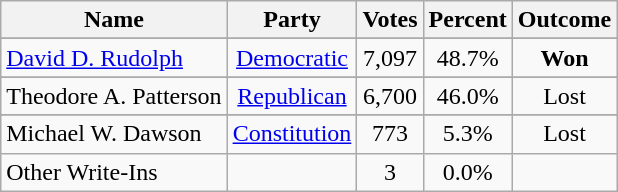<table class=wikitable style="text-align:center">
<tr>
<th>Name</th>
<th>Party</th>
<th>Votes</th>
<th>Percent</th>
<th>Outcome</th>
</tr>
<tr>
</tr>
<tr>
<td align=left><a href='#'>David D. Rudolph</a></td>
<td><a href='#'>Democratic</a></td>
<td>7,097</td>
<td>48.7%</td>
<td><strong>Won</strong></td>
</tr>
<tr>
</tr>
<tr>
<td align=left>Theodore A. Patterson</td>
<td><a href='#'>Republican</a></td>
<td>6,700</td>
<td>46.0%</td>
<td>Lost</td>
</tr>
<tr>
</tr>
<tr>
<td align=left>Michael W. Dawson</td>
<td><a href='#'>Constitution</a></td>
<td>773</td>
<td>5.3%</td>
<td>Lost</td>
</tr>
<tr>
<td align=left>Other Write-Ins</td>
<td></td>
<td>3</td>
<td>0.0%</td>
<td></td>
</tr>
</table>
